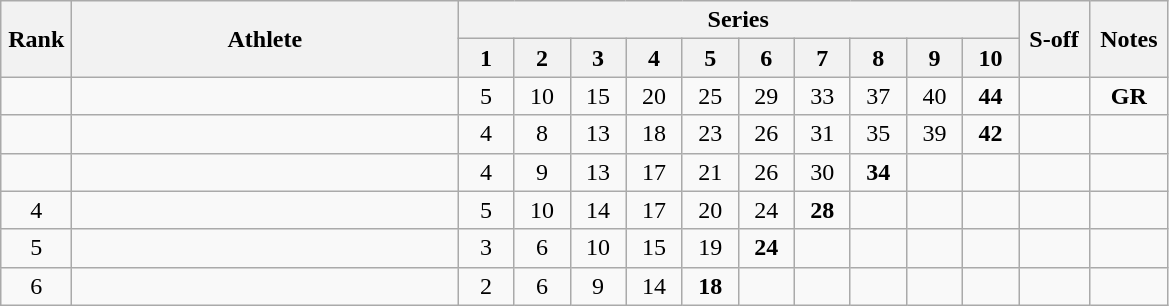<table class="wikitable" style="text-align:center">
<tr>
<th rowspan=2 width=40>Rank</th>
<th rowspan=2 width=250>Athlete</th>
<th colspan=10>Series</th>
<th rowspan=2 width=40>S-off</th>
<th rowspan=2 width=45>Notes</th>
</tr>
<tr>
<th width=30>1</th>
<th width=30>2</th>
<th width=30>3</th>
<th width=30>4</th>
<th width=30>5</th>
<th width=30>6</th>
<th width=30>7</th>
<th width=30>8</th>
<th width=30>9</th>
<th width=30>10</th>
</tr>
<tr>
<td></td>
<td align=left></td>
<td>5</td>
<td>10</td>
<td>15</td>
<td>20</td>
<td>25</td>
<td>29</td>
<td>33</td>
<td>37</td>
<td>40</td>
<td><strong>44</strong></td>
<td></td>
<td><strong>GR</strong></td>
</tr>
<tr>
<td></td>
<td align=left></td>
<td>4</td>
<td>8</td>
<td>13</td>
<td>18</td>
<td>23</td>
<td>26</td>
<td>31</td>
<td>35</td>
<td>39</td>
<td><strong>42</strong></td>
<td></td>
<td></td>
</tr>
<tr>
<td></td>
<td align=left></td>
<td>4</td>
<td>9</td>
<td>13</td>
<td>17</td>
<td>21</td>
<td>26</td>
<td>30</td>
<td><strong>34</strong></td>
<td></td>
<td></td>
<td></td>
<td></td>
</tr>
<tr>
<td>4</td>
<td align=left></td>
<td>5</td>
<td>10</td>
<td>14</td>
<td>17</td>
<td>20</td>
<td>24</td>
<td><strong>28</strong></td>
<td></td>
<td></td>
<td></td>
<td></td>
<td></td>
</tr>
<tr>
<td>5</td>
<td align=left></td>
<td>3</td>
<td>6</td>
<td>10</td>
<td>15</td>
<td>19</td>
<td><strong>24</strong></td>
<td></td>
<td></td>
<td></td>
<td></td>
<td></td>
<td></td>
</tr>
<tr>
<td>6</td>
<td align=left></td>
<td>2</td>
<td>6</td>
<td>9</td>
<td>14</td>
<td><strong>18</strong></td>
<td></td>
<td></td>
<td></td>
<td></td>
<td></td>
<td></td>
<td></td>
</tr>
</table>
